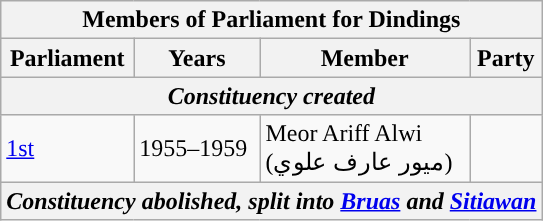<table class="wikitable">
<tr>
<th colspan="4">Members of Parliament for Dindings</th>
</tr>
<tr>
<th>Parliament</th>
<th>Years</th>
<th>Member</th>
<th>Party</th>
</tr>
<tr>
<th colspan="4"><em>Constituency created</em></th>
</tr>
<tr>
<td><a href='#'>1st</a></td>
<td>1955–1959</td>
<td>Meor Ariff Alwi  <br>(ميور عارف علوي)</td>
<td></td>
</tr>
<tr>
<th colspan="4"><em>Constituency abolished, split into <a href='#'>Bruas</a> and <a href='#'>Sitiawan</a></em></th>
</tr>
</table>
